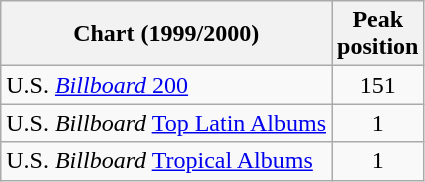<table class="wikitable sortable">
<tr>
<th align="center">Chart (1999/2000)</th>
<th align="center">Peak<br>position</th>
</tr>
<tr>
<td align="left">U.S. <a href='#'><em>Billboard</em> 200</a></td>
<td style="text-align:center;">151</td>
</tr>
<tr>
<td align="left">U.S. <em>Billboard</em> <a href='#'>Top Latin Albums</a></td>
<td style="text-align:center;">1</td>
</tr>
<tr>
<td align="left">U.S. <em>Billboard</em> <a href='#'>Tropical Albums</a></td>
<td style="text-align:center;">1</td>
</tr>
</table>
